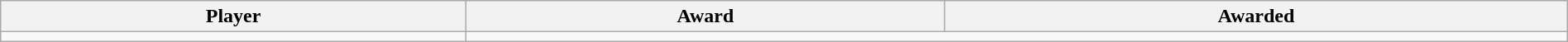<table class="wikitable sortable" style="width:100%;">
<tr align=center>
<th>Player</th>
<th>Award</th>
<th data-sort-type="date">Awarded</th>
</tr>
<tr align=center>
<td></td>
</tr>
</table>
